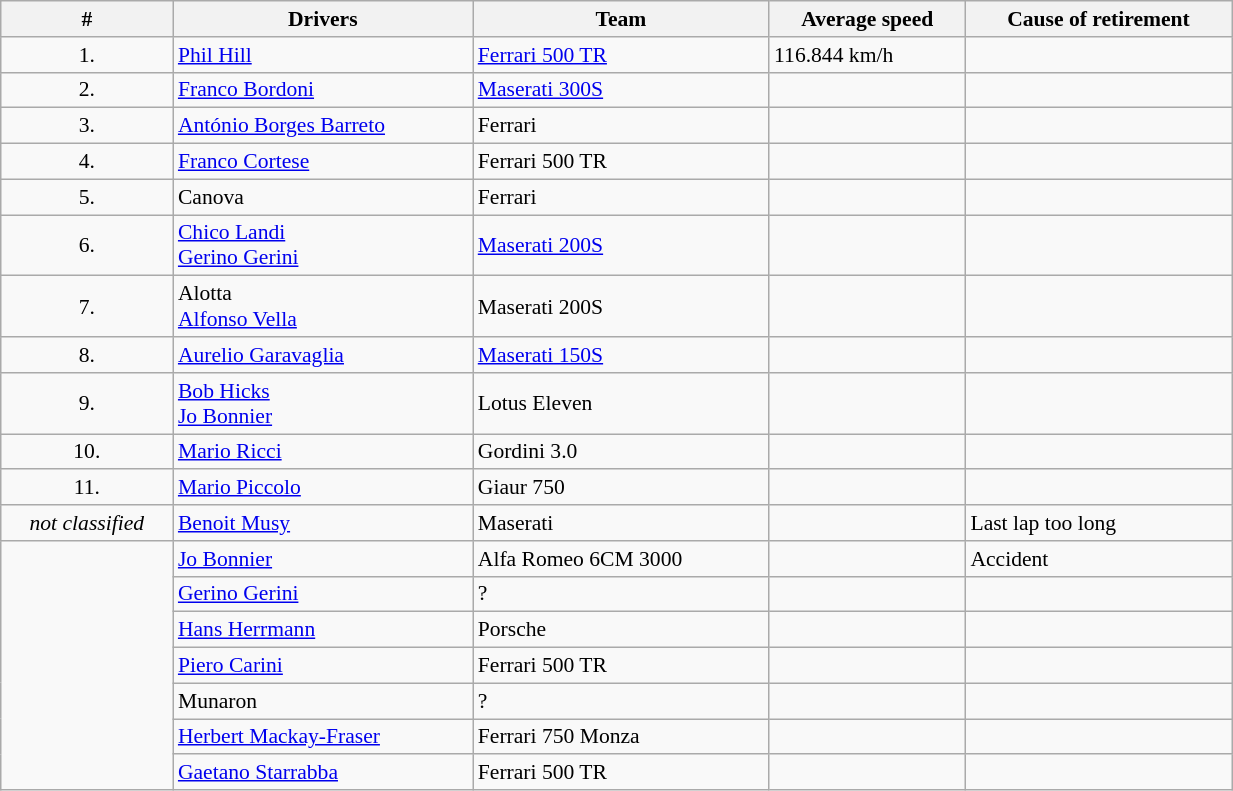<table class="wikitable" width=65% style="font-size:90%; text-align:left;">
<tr>
<th>#</th>
<th>Drivers</th>
<th>Team</th>
<th>Average speed</th>
<th>Cause of retirement</th>
</tr>
<tr>
<td align=center>1.</td>
<td> <a href='#'>Phil Hill</a></td>
<td><a href='#'>Ferrari 500 TR</a></td>
<td>116.844 km/h</td>
<td></td>
</tr>
<tr>
<td align=center>2.</td>
<td> <a href='#'>Franco Bordoni</a></td>
<td><a href='#'>Maserati 300S</a></td>
<td></td>
<td></td>
</tr>
<tr>
<td align=center>3.</td>
<td> <a href='#'>António Borges Barreto</a></td>
<td>Ferrari</td>
<td></td>
<td></td>
</tr>
<tr>
<td align=center>4.</td>
<td> <a href='#'>Franco Cortese</a></td>
<td>Ferrari 500 TR</td>
<td></td>
<td></td>
</tr>
<tr>
<td align=center>5.</td>
<td> Canova</td>
<td>Ferrari</td>
<td></td>
<td></td>
</tr>
<tr>
<td align=center>6.</td>
<td> <a href='#'>Chico Landi</a><br> <a href='#'>Gerino Gerini</a></td>
<td><a href='#'>Maserati 200S</a></td>
<td></td>
<td></td>
</tr>
<tr>
<td align=center>7.</td>
<td> Alotta<br> <a href='#'>Alfonso Vella</a></td>
<td>Maserati 200S</td>
<td></td>
<td></td>
</tr>
<tr>
<td align=center>8.</td>
<td> <a href='#'>Aurelio Garavaglia</a></td>
<td><a href='#'>Maserati 150S</a></td>
<td></td>
<td></td>
</tr>
<tr>
<td align=center>9.</td>
<td> <a href='#'>Bob Hicks</a><br> <a href='#'>Jo Bonnier</a></td>
<td>Lotus Eleven</td>
<td></td>
<td></td>
</tr>
<tr>
<td align=center>10.</td>
<td> <a href='#'>Mario Ricci</a></td>
<td>Gordini 3.0</td>
<td></td>
<td></td>
</tr>
<tr>
<td align=center>11.</td>
<td> <a href='#'>Mario Piccolo</a></td>
<td>Giaur 750</td>
<td></td>
<td></td>
</tr>
<tr>
<td align=center rowspan=1><em>not classified</em></td>
<td> <a href='#'>Benoit Musy</a></td>
<td>Maserati</td>
<td></td>
<td>Last lap too long</td>
</tr>
<tr>
<td align=center rowspan=7></td>
<td> <a href='#'>Jo Bonnier</a></td>
<td>Alfa Romeo 6CM 3000</td>
<td></td>
<td>Accident</td>
</tr>
<tr>
<td> <a href='#'>Gerino Gerini</a></td>
<td>?</td>
<td></td>
<td></td>
</tr>
<tr>
<td> <a href='#'>Hans Herrmann</a></td>
<td>Porsche</td>
<td></td>
<td></td>
</tr>
<tr>
<td> <a href='#'>Piero Carini</a></td>
<td>Ferrari 500 TR</td>
<td></td>
<td></td>
</tr>
<tr>
<td> Munaron</td>
<td>?</td>
<td></td>
<td></td>
</tr>
<tr>
<td> <a href='#'>Herbert Mackay-Fraser</a></td>
<td>Ferrari 750 Monza</td>
<td></td>
<td></td>
</tr>
<tr>
<td> <a href='#'>Gaetano Starrabba</a></td>
<td>Ferrari 500 TR</td>
<td></td>
<td></td>
</tr>
</table>
